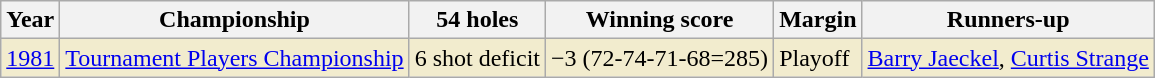<table class="wikitable">
<tr>
<th>Year</th>
<th>Championship</th>
<th>54 holes</th>
<th>Winning score</th>
<th>Margin</th>
<th>Runners-up</th>
</tr>
<tr style="background:#f2ecce;">
<td><a href='#'>1981</a></td>
<td><a href='#'>Tournament Players Championship</a></td>
<td>6 shot deficit</td>
<td>−3 (72-74-71-68=285)</td>
<td>Playoff</td>
<td> <a href='#'>Barry Jaeckel</a>,  <a href='#'>Curtis Strange</a></td>
</tr>
</table>
